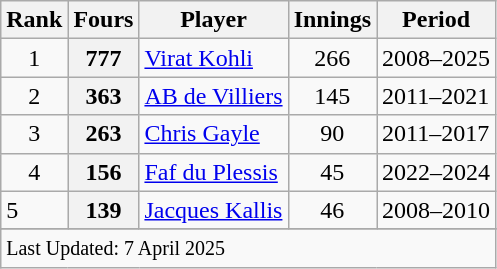<table class="wikitable">
<tr>
<th scope=col>Rank</th>
<th scope=col>Fours</th>
<th scope=col>Player</th>
<th scope=col>Innings</th>
<th scope=col>Period</th>
</tr>
<tr>
<td align="center">1</td>
<th scope="row" style="text-align:center;">777</th>
<td><a href='#'>Virat Kohli</a></td>
<td align="center">266</td>
<td>2008–2025</td>
</tr>
<tr>
<td align="center">2</td>
<th scope="row" style="text-align:center;">363</th>
<td><a href='#'>AB de Villiers</a></td>
<td align="center">145</td>
<td>2011–2021</td>
</tr>
<tr>
<td align="center">3</td>
<th scope="row" style="text-align:center;">263</th>
<td><a href='#'>Chris Gayle</a></td>
<td align="center">90</td>
<td>2011–2017</td>
</tr>
<tr>
<td align="center">4</td>
<th scope="row" style="text-align:center;">156</th>
<td><a href='#'>Faf du Plessis</a></td>
<td align="center">45</td>
<td>2022–2024</td>
</tr>
<tr>
<td>5</td>
<th>139</th>
<td><a href='#'>Jacques Kallis</a></td>
<td align="center">46</td>
<td>2008–2010</td>
</tr>
<tr>
</tr>
<tr class=sortbottom>
<td colspan=6><small>Last Updated: 7 April 2025</small></td>
</tr>
</table>
